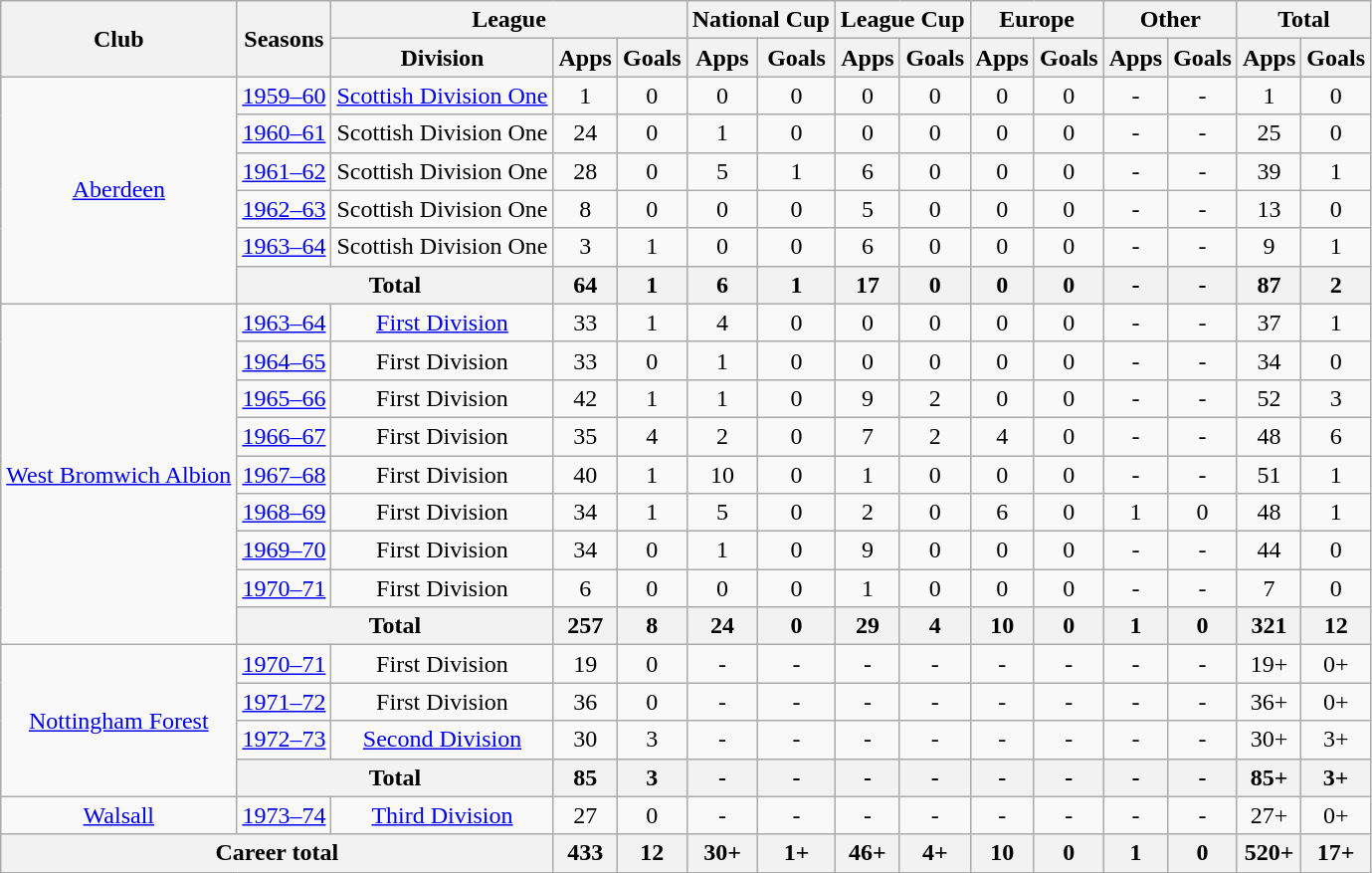<table class="wikitable" style="text-align:center">
<tr>
<th rowspan="2">Club</th>
<th rowspan="2">Seasons</th>
<th colspan="3">League</th>
<th colspan="2">National Cup</th>
<th colspan="2">League Cup</th>
<th colspan="2">Europe</th>
<th colspan="2">Other</th>
<th colspan="2">Total</th>
</tr>
<tr>
<th>Division</th>
<th>Apps</th>
<th>Goals</th>
<th>Apps</th>
<th>Goals</th>
<th>Apps</th>
<th>Goals</th>
<th>Apps</th>
<th>Goals</th>
<th>Apps</th>
<th>Goals</th>
<th>Apps</th>
<th>Goals</th>
</tr>
<tr>
<td rowspan="6"><a href='#'>Aberdeen</a></td>
<td><a href='#'>1959–60</a></td>
<td><a href='#'>Scottish Division One</a></td>
<td>1</td>
<td>0</td>
<td>0</td>
<td>0</td>
<td>0</td>
<td>0</td>
<td>0</td>
<td>0</td>
<td>-</td>
<td>-</td>
<td>1</td>
<td>0</td>
</tr>
<tr>
<td><a href='#'>1960–61</a></td>
<td>Scottish Division One</td>
<td>24</td>
<td>0</td>
<td>1</td>
<td>0</td>
<td>0</td>
<td>0</td>
<td>0</td>
<td>0</td>
<td>-</td>
<td>-</td>
<td>25</td>
<td>0</td>
</tr>
<tr>
<td><a href='#'>1961–62</a></td>
<td>Scottish Division One</td>
<td>28</td>
<td>0</td>
<td>5</td>
<td>1</td>
<td>6</td>
<td>0</td>
<td>0</td>
<td>0</td>
<td>-</td>
<td>-</td>
<td>39</td>
<td>1</td>
</tr>
<tr>
<td><a href='#'>1962–63</a></td>
<td>Scottish Division One</td>
<td>8</td>
<td>0</td>
<td>0</td>
<td>0</td>
<td>5</td>
<td>0</td>
<td>0</td>
<td>0</td>
<td>-</td>
<td>-</td>
<td>13</td>
<td>0</td>
</tr>
<tr>
<td><a href='#'>1963–64</a></td>
<td>Scottish Division One</td>
<td>3</td>
<td>1</td>
<td>0</td>
<td>0</td>
<td>6</td>
<td>0</td>
<td>0</td>
<td>0</td>
<td>-</td>
<td>-</td>
<td>9</td>
<td>1</td>
</tr>
<tr>
<th colspan="2">Total</th>
<th>64</th>
<th>1</th>
<th>6</th>
<th>1</th>
<th>17</th>
<th>0</th>
<th>0</th>
<th>0</th>
<th>-</th>
<th>-</th>
<th>87</th>
<th>2</th>
</tr>
<tr>
<td rowspan="9"><a href='#'>West Bromwich Albion</a></td>
<td><a href='#'>1963–64</a></td>
<td><a href='#'>First Division</a></td>
<td>33</td>
<td>1</td>
<td>4</td>
<td>0</td>
<td>0</td>
<td>0</td>
<td>0</td>
<td>0</td>
<td>-</td>
<td>-</td>
<td>37</td>
<td>1</td>
</tr>
<tr>
<td><a href='#'>1964–65</a></td>
<td>First Division</td>
<td>33</td>
<td>0</td>
<td>1</td>
<td>0</td>
<td>0</td>
<td>0</td>
<td>0</td>
<td>0</td>
<td>-</td>
<td>-</td>
<td>34</td>
<td>0</td>
</tr>
<tr>
<td><a href='#'>1965–66</a></td>
<td>First Division</td>
<td>42</td>
<td>1</td>
<td>1</td>
<td>0</td>
<td>9</td>
<td>2</td>
<td>0</td>
<td>0</td>
<td>-</td>
<td>-</td>
<td>52</td>
<td>3</td>
</tr>
<tr>
<td><a href='#'>1966–67</a></td>
<td>First Division</td>
<td>35</td>
<td>4</td>
<td>2</td>
<td>0</td>
<td>7</td>
<td>2</td>
<td>4</td>
<td>0</td>
<td>-</td>
<td>-</td>
<td>48</td>
<td>6</td>
</tr>
<tr>
<td><a href='#'>1967–68</a></td>
<td>First Division</td>
<td>40</td>
<td>1</td>
<td>10</td>
<td>0</td>
<td>1</td>
<td>0</td>
<td>0</td>
<td>0</td>
<td>-</td>
<td>-</td>
<td>51</td>
<td>1</td>
</tr>
<tr>
<td><a href='#'>1968–69</a></td>
<td>First Division</td>
<td>34</td>
<td>1</td>
<td>5</td>
<td>0</td>
<td>2</td>
<td>0</td>
<td>6</td>
<td>0</td>
<td>1</td>
<td>0</td>
<td>48</td>
<td>1</td>
</tr>
<tr>
<td><a href='#'>1969–70</a></td>
<td>First Division</td>
<td>34</td>
<td>0</td>
<td>1</td>
<td>0</td>
<td>9</td>
<td>0</td>
<td>0</td>
<td>0</td>
<td>-</td>
<td>-</td>
<td>44</td>
<td>0</td>
</tr>
<tr>
<td><a href='#'>1970–71</a></td>
<td>First Division</td>
<td>6</td>
<td>0</td>
<td>0</td>
<td>0</td>
<td>1</td>
<td>0</td>
<td>0</td>
<td>0</td>
<td>-</td>
<td>-</td>
<td>7</td>
<td>0</td>
</tr>
<tr>
<th colspan="2">Total</th>
<th>257</th>
<th>8</th>
<th>24</th>
<th>0</th>
<th>29</th>
<th>4</th>
<th>10</th>
<th>0</th>
<th>1</th>
<th>0</th>
<th>321</th>
<th>12</th>
</tr>
<tr>
<td rowspan="4"><a href='#'>Nottingham Forest</a></td>
<td><a href='#'>1970–71</a></td>
<td>First Division</td>
<td>19</td>
<td>0</td>
<td>-</td>
<td>-</td>
<td>-</td>
<td>-</td>
<td>-</td>
<td>-</td>
<td>-</td>
<td>-</td>
<td>19+</td>
<td>0+</td>
</tr>
<tr>
<td><a href='#'>1971–72</a></td>
<td>First Division</td>
<td>36</td>
<td>0</td>
<td>-</td>
<td>-</td>
<td>-</td>
<td>-</td>
<td>-</td>
<td>-</td>
<td>-</td>
<td>-</td>
<td>36+</td>
<td>0+</td>
</tr>
<tr>
<td><a href='#'>1972–73</a></td>
<td><a href='#'>Second Division</a></td>
<td>30</td>
<td>3</td>
<td>-</td>
<td>-</td>
<td>-</td>
<td>-</td>
<td>-</td>
<td>-</td>
<td>-</td>
<td>-</td>
<td>30+</td>
<td>3+</td>
</tr>
<tr>
<th colspan="2">Total</th>
<th>85</th>
<th>3</th>
<th>-</th>
<th>-</th>
<th>-</th>
<th>-</th>
<th>-</th>
<th>-</th>
<th>-</th>
<th>-</th>
<th>85+</th>
<th>3+</th>
</tr>
<tr>
<td><a href='#'>Walsall</a></td>
<td><a href='#'>1973–74</a></td>
<td><a href='#'>Third Division</a></td>
<td>27</td>
<td>0</td>
<td>-</td>
<td>-</td>
<td>-</td>
<td>-</td>
<td>-</td>
<td>-</td>
<td>-</td>
<td>-</td>
<td>27+</td>
<td>0+</td>
</tr>
<tr>
<th colspan="3">Career total</th>
<th>433</th>
<th>12</th>
<th>30+</th>
<th>1+</th>
<th>46+</th>
<th>4+</th>
<th>10</th>
<th>0</th>
<th>1</th>
<th>0</th>
<th>520+</th>
<th>17+</th>
</tr>
</table>
